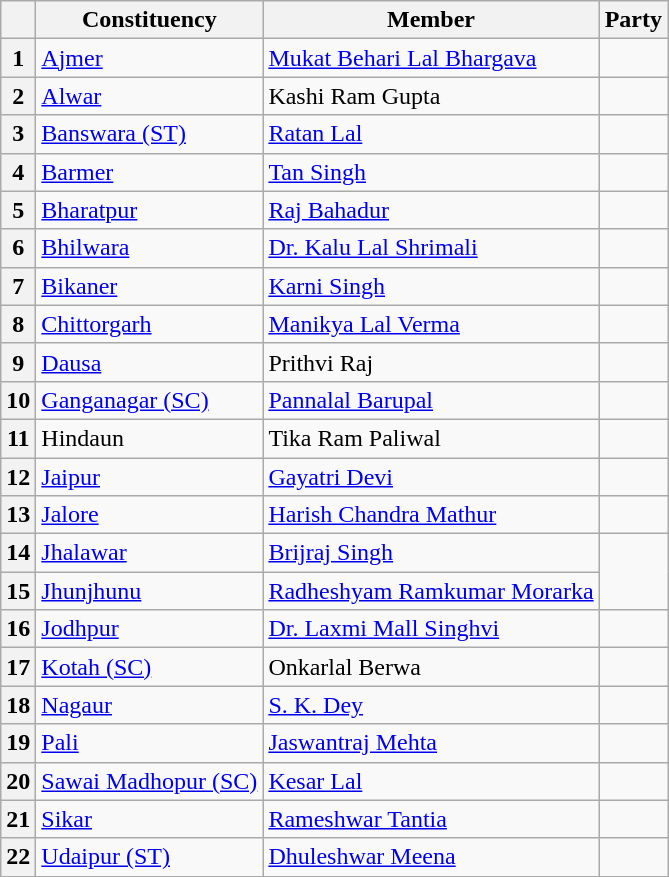<table class="wikitable sortable">
<tr>
<th></th>
<th>Constituency</th>
<th>Member</th>
<th colspan=2>Party</th>
</tr>
<tr>
<th>1</th>
<td><a href='#'>Ajmer</a></td>
<td><a href='#'>Mukat Behari Lal Bhargava</a></td>
<td></td>
</tr>
<tr>
<th>2</th>
<td><a href='#'>Alwar</a></td>
<td>Kashi Ram Gupta</td>
<td></td>
</tr>
<tr>
<th>3</th>
<td><a href='#'>Banswara (ST)</a></td>
<td><a href='#'>Ratan Lal</a></td>
<td></td>
</tr>
<tr>
<th>4</th>
<td><a href='#'>Barmer</a></td>
<td><a href='#'>Tan Singh</a></td>
<td></td>
</tr>
<tr>
<th>5</th>
<td><a href='#'>Bharatpur</a></td>
<td><a href='#'>Raj Bahadur</a></td>
<td></td>
</tr>
<tr>
<th>6</th>
<td><a href='#'>Bhilwara</a></td>
<td><a href='#'>Dr. Kalu Lal Shrimali</a></td>
</tr>
<tr>
<th>7</th>
<td><a href='#'>Bikaner</a></td>
<td><a href='#'>Karni Singh</a></td>
<td></td>
</tr>
<tr>
<th>8</th>
<td><a href='#'>Chittorgarh</a></td>
<td><a href='#'>Manikya Lal Verma</a></td>
<td></td>
</tr>
<tr>
<th>9</th>
<td><a href='#'>Dausa</a></td>
<td>Prithvi Raj</td>
<td></td>
</tr>
<tr>
<th>10</th>
<td><a href='#'>Ganganagar (SC)</a></td>
<td><a href='#'>Pannalal Barupal</a></td>
<td></td>
</tr>
<tr>
<th>11</th>
<td>Hindaun</td>
<td>Tika Ram Paliwal</td>
</tr>
<tr>
<th>12</th>
<td><a href='#'>Jaipur</a></td>
<td><a href='#'>Gayatri Devi</a></td>
<td></td>
</tr>
<tr>
<th>13</th>
<td><a href='#'>Jalore</a></td>
<td><a href='#'>Harish Chandra Mathur</a></td>
<td></td>
</tr>
<tr>
<th>14</th>
<td><a href='#'>Jhalawar</a></td>
<td><a href='#'>Brijraj Singh</a></td>
</tr>
<tr>
<th>15</th>
<td><a href='#'>Jhunjhunu</a></td>
<td><a href='#'>Radheshyam Ramkumar Morarka</a></td>
</tr>
<tr>
<th>16</th>
<td><a href='#'>Jodhpur</a></td>
<td><a href='#'>Dr. Laxmi Mall Singhvi</a></td>
<td></td>
</tr>
<tr>
<th>17</th>
<td><a href='#'>Kotah (SC)</a></td>
<td>Onkarlal Berwa</td>
<td></td>
</tr>
<tr>
<th>18</th>
<td><a href='#'>Nagaur</a></td>
<td><a href='#'>S. K. Dey</a></td>
<td></td>
</tr>
<tr>
<th>19</th>
<td><a href='#'>Pali</a></td>
<td><a href='#'>Jaswantraj Mehta</a></td>
</tr>
<tr>
<th>20</th>
<td><a href='#'>Sawai Madhopur (SC)</a></td>
<td><a href='#'>Kesar Lal</a></td>
<td></td>
</tr>
<tr>
<th>21</th>
<td><a href='#'>Sikar</a></td>
<td><a href='#'>Rameshwar Tantia</a></td>
<td></td>
</tr>
<tr>
<th>22</th>
<td><a href='#'>Udaipur (ST)</a></td>
<td><a href='#'>Dhuleshwar Meena</a></td>
</tr>
<tr>
</tr>
</table>
